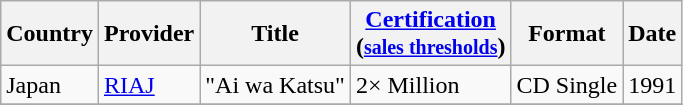<table class="wikitable">
<tr>
<th>Country</th>
<th>Provider</th>
<th>Title</th>
<th><a href='#'>Certification</a><br>(<small><a href='#'>sales thresholds</a></small>)</th>
<th>Format</th>
<th>Date</th>
</tr>
<tr>
<td>Japan</td>
<td><a href='#'>RIAJ</a></td>
<td>"Ai wa Katsu"</td>
<td>2× Million</td>
<td>CD Single</td>
<td>1991</td>
</tr>
<tr>
</tr>
</table>
